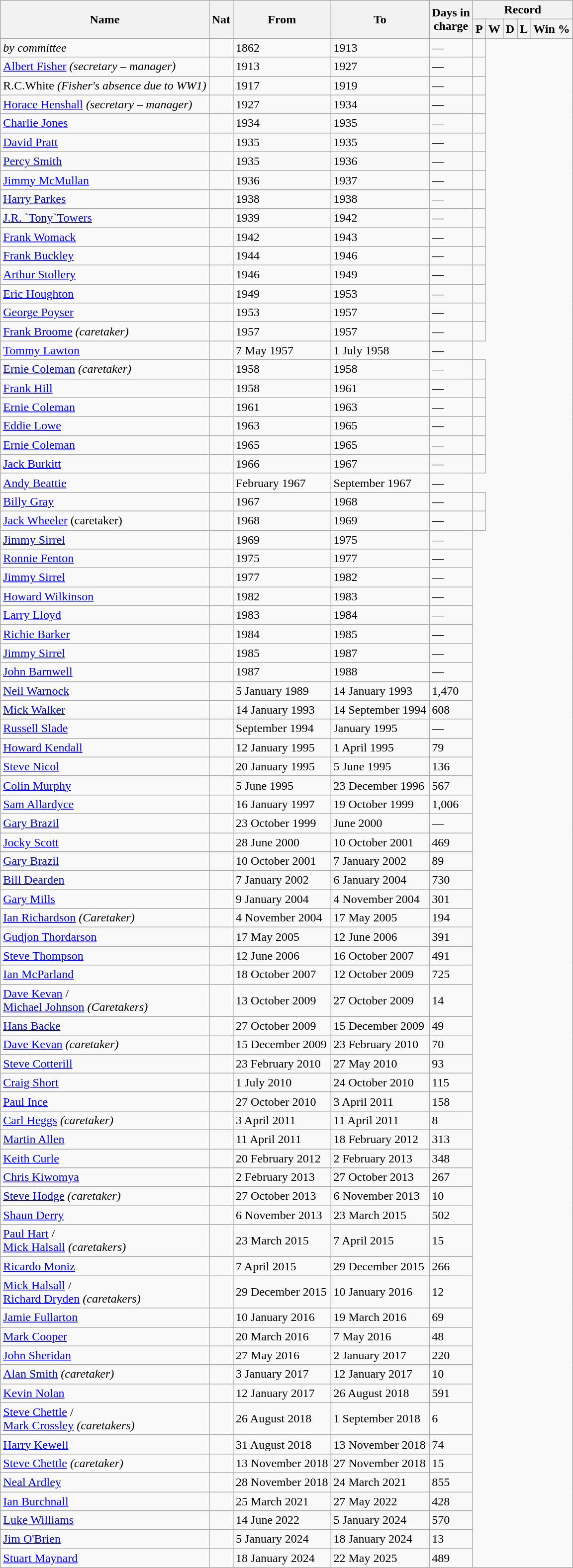<table class="wikitable sortable" style="text-align: center">
<tr>
<th rowspan=2>Name</th>
<th rowspan=2>Nat</th>
<th rowspan=2>From</th>
<th rowspan=2>To</th>
<th rowspan=2>Days in<br>charge</th>
<th colspan=5>Record</th>
</tr>
<tr>
<th>P</th>
<th>W</th>
<th>D</th>
<th>L</th>
<th>Win %</th>
</tr>
<tr>
<td align=left><em>by committee</em></td>
<td></td>
<td align=left>1862</td>
<td align=left>1913</td>
<td align=left>—</td>
<td></td>
</tr>
<tr>
<td align=left><a href='#'>Albert Fisher</a> <em>(secretary – manager)</em></td>
<td></td>
<td align=left>1913</td>
<td align=left>1927</td>
<td align=left>—<br></td>
<td></td>
</tr>
<tr>
<td align=left>R.C.White <em>(Fisher's absence due to WW1)</em></td>
<td></td>
<td align=left>1917</td>
<td align=left>1919</td>
<td align=left>—</td>
<td></td>
</tr>
<tr>
<td align=left><a href='#'>Horace Henshall</a> <em>(secretary – manager)</em></td>
<td></td>
<td align=left>1927</td>
<td align=left>1934</td>
<td align=left>—<br></td>
<td></td>
</tr>
<tr>
<td align=left><a href='#'>Charlie Jones</a></td>
<td></td>
<td align=left>1934</td>
<td align=left>1935</td>
<td align=left>—<br></td>
<td></td>
</tr>
<tr>
<td align=left><a href='#'>David Pratt</a></td>
<td></td>
<td align=left>1935</td>
<td align=left>1935</td>
<td align=left>—<br></td>
<td></td>
</tr>
<tr>
<td align=left><a href='#'>Percy Smith</a></td>
<td></td>
<td align=left>1935</td>
<td align=left>1936</td>
<td align=left>—<br></td>
<td></td>
</tr>
<tr>
<td align=left><a href='#'>Jimmy McMullan</a></td>
<td></td>
<td align=left>1936</td>
<td align=left>1937</td>
<td align=left>—<br></td>
<td></td>
</tr>
<tr>
<td align=left><a href='#'>Harry Parkes</a></td>
<td></td>
<td align=left>1938</td>
<td align=left>1938</td>
<td align=left>—<br></td>
<td></td>
</tr>
<tr>
<td align=left><a href='#'>J.R. `Tony`Towers</a></td>
<td></td>
<td align=left>1939</td>
<td align=left>1942</td>
<td align=left>—<br></td>
<td></td>
</tr>
<tr>
<td align=left><a href='#'>Frank Womack</a></td>
<td></td>
<td align=left>1942</td>
<td align=left>1943</td>
<td align=left>—<br></td>
<td></td>
</tr>
<tr>
<td align=left><a href='#'>Frank Buckley</a></td>
<td></td>
<td align=left>1944</td>
<td align=left>1946</td>
<td align=left>—<br></td>
<td></td>
</tr>
<tr>
<td align=left><a href='#'>Arthur Stollery</a></td>
<td></td>
<td align=left>1946</td>
<td align=left>1949</td>
<td align=left>—<br></td>
<td></td>
</tr>
<tr>
<td align=left><a href='#'>Eric Houghton</a></td>
<td></td>
<td align=left>1949</td>
<td align=left>1953</td>
<td align=left>—<br></td>
<td></td>
</tr>
<tr>
<td align=left><a href='#'>George Poyser</a></td>
<td></td>
<td align=left>1953</td>
<td align=left>1957</td>
<td align=left>—<br></td>
<td></td>
</tr>
<tr>
<td align=left><a href='#'>Frank Broome</a> <em>(caretaker)</em></td>
<td></td>
<td align=left>1957</td>
<td align=left>1957</td>
<td align=left>—</td>
<td></td>
</tr>
<tr>
<td align=left><a href='#'>Tommy Lawton</a></td>
<td></td>
<td align=left>7 May 1957</td>
<td align=left>1 July 1958</td>
<td align=left>—<br></td>
</tr>
<tr>
<td align=left><a href='#'>Ernie Coleman</a> <em>(caretaker)</em></td>
<td></td>
<td align=left>1958</td>
<td align=left>1958</td>
<td align=left>—</td>
<td></td>
</tr>
<tr>
<td align=left><a href='#'>Frank Hill</a></td>
<td></td>
<td align=left>1958</td>
<td align=left>1961</td>
<td align=left>—</td>
<td></td>
</tr>
<tr>
<td align=left><a href='#'>Ernie Coleman</a></td>
<td></td>
<td align=left>1961</td>
<td align=left>1963</td>
<td align=left>—</td>
<td></td>
</tr>
<tr>
<td align=left><a href='#'>Eddie Lowe</a></td>
<td></td>
<td align=left>1963</td>
<td align=left>1965</td>
<td align=left>—</td>
<td></td>
</tr>
<tr>
<td align=left><a href='#'>Ernie Coleman</a></td>
<td></td>
<td align=left>1965</td>
<td align=left>1965</td>
<td align=left>—</td>
<td></td>
</tr>
<tr>
<td align=left><a href='#'>Jack Burkitt</a></td>
<td></td>
<td align=left>1966</td>
<td align=left>1967</td>
<td align=left>—<br></td>
<td></td>
</tr>
<tr>
<td align=left><a href='#'>Andy Beattie</a></td>
<td></td>
<td align=left>February 1967</td>
<td align=left>September 1967</td>
<td align=left>—<br></td>
</tr>
<tr>
<td align=left><a href='#'>Billy Gray</a></td>
<td></td>
<td align=left>1967</td>
<td align=left>1968</td>
<td align=left>—<br></td>
<td></td>
</tr>
<tr>
<td align=left><a href='#'>Jack Wheeler</a> (caretaker)</td>
<td></td>
<td align=left>1968</td>
<td align=left>1969</td>
<td align=left>—</td>
<td></td>
</tr>
<tr>
<td align=left><a href='#'>Jimmy Sirrel</a></td>
<td></td>
<td align=left>1969</td>
<td align=left>1975</td>
<td align=left>—<br></td>
</tr>
<tr>
<td align=left><a href='#'>Ronnie Fenton</a></td>
<td></td>
<td align=left>1975</td>
<td align=left>1977</td>
<td align=left>—<br></td>
</tr>
<tr>
<td align=left><a href='#'>Jimmy Sirrel</a></td>
<td></td>
<td align=left>1977</td>
<td align=left>1982</td>
<td align=left>—<br></td>
</tr>
<tr>
<td align=left><a href='#'>Howard Wilkinson</a></td>
<td></td>
<td align=left>1982</td>
<td align=left>1983</td>
<td align=left>—<br></td>
</tr>
<tr>
<td align=left><a href='#'>Larry Lloyd</a></td>
<td></td>
<td align=left>1983</td>
<td align=left>1984</td>
<td align=left>—<br></td>
</tr>
<tr>
<td align=left><a href='#'>Richie Barker</a></td>
<td></td>
<td align=left>1984</td>
<td align=left>1985</td>
<td align=left>—<br></td>
</tr>
<tr>
<td align=left><a href='#'>Jimmy Sirrel</a></td>
<td></td>
<td align=left>1985</td>
<td align=left>1987</td>
<td align=left>—<br></td>
</tr>
<tr>
<td align=left><a href='#'>John Barnwell</a></td>
<td></td>
<td align=left>1987</td>
<td align=left>1988</td>
<td align=left>—<br></td>
</tr>
<tr>
<td align=left><a href='#'>Neil Warnock</a></td>
<td></td>
<td align=left>5 January 1989</td>
<td align=left>14 January 1993</td>
<td align=left>1,470<br></td>
</tr>
<tr>
<td align=left><a href='#'>Mick Walker</a></td>
<td></td>
<td align=left>14 January 1993</td>
<td align=left>14 September 1994</td>
<td align=left>608<br></td>
</tr>
<tr>
<td align=left><a href='#'>Russell Slade</a></td>
<td></td>
<td align=left>September 1994</td>
<td align=left>January 1995</td>
<td align=left>—<br></td>
</tr>
<tr>
<td align=left><a href='#'>Howard Kendall</a></td>
<td></td>
<td align=left>12 January 1995</td>
<td align=left>1 April 1995</td>
<td align=left>79<br></td>
</tr>
<tr>
<td align=left><a href='#'>Steve Nicol</a></td>
<td></td>
<td align=left>20 January 1995</td>
<td align=left>5 June 1995</td>
<td align=left>136<br></td>
</tr>
<tr>
<td align=left><a href='#'>Colin Murphy</a></td>
<td></td>
<td align=left>5 June 1995</td>
<td align=left>23 December 1996</td>
<td align=left>567<br></td>
</tr>
<tr>
<td align=left><a href='#'>Sam Allardyce</a></td>
<td></td>
<td align=left>16 January 1997</td>
<td align=left>19 October 1999</td>
<td align=left>1,006<br></td>
</tr>
<tr>
<td align=left><a href='#'>Gary Brazil</a></td>
<td></td>
<td align=left>23 October 1999</td>
<td align=left>June 2000</td>
<td align=left>—<br></td>
</tr>
<tr>
<td align=left><a href='#'>Jocky Scott</a></td>
<td></td>
<td align=left>28 June 2000</td>
<td align=left>10 October 2001</td>
<td align=left>469<br></td>
</tr>
<tr>
<td align=left><a href='#'>Gary Brazil</a></td>
<td></td>
<td align=left>10 October 2001</td>
<td align=left>7 January 2002</td>
<td align=left>89<br></td>
</tr>
<tr>
<td align=left><a href='#'>Bill Dearden</a></td>
<td></td>
<td align=left>7 January 2002</td>
<td align=left>6 January 2004</td>
<td align=left>730<br></td>
</tr>
<tr>
<td align=left><a href='#'>Gary Mills</a></td>
<td></td>
<td align=left>9 January 2004</td>
<td align=left>4 November 2004</td>
<td align=left>301<br></td>
</tr>
<tr>
<td align=left><a href='#'>Ian Richardson</a> <em>(Caretaker)</em></td>
<td></td>
<td align=left>4 November 2004</td>
<td align=left>17 May 2005</td>
<td align=left>194<br></td>
</tr>
<tr>
<td align=left><a href='#'>Gudjon Thordarson</a></td>
<td></td>
<td align=left>17 May 2005</td>
<td align=left>12 June 2006</td>
<td align=left>391<br></td>
</tr>
<tr>
<td align=left><a href='#'>Steve Thompson</a></td>
<td></td>
<td align=left>12 June 2006</td>
<td align=left>16 October 2007</td>
<td align=left>491<br></td>
</tr>
<tr>
<td align=left><a href='#'>Ian McParland</a></td>
<td></td>
<td align=left>18 October 2007</td>
<td align=left>12 October 2009</td>
<td align=left>725<br></td>
</tr>
<tr>
<td align=left><a href='#'>Dave Kevan</a> /<br><a href='#'>Michael Johnson</a> <em>(Caretakers)</em></td>
<td><br></td>
<td align=left>13 October 2009</td>
<td align=left>27 October 2009</td>
<td align=left>14<br></td>
</tr>
<tr>
<td align=left><a href='#'>Hans Backe</a></td>
<td></td>
<td align=left>27 October 2009</td>
<td align=left>15 December 2009</td>
<td align=left>49<br></td>
</tr>
<tr>
<td align=left><a href='#'>Dave Kevan</a> <em>(caretaker)</em></td>
<td></td>
<td align=left>15 December 2009</td>
<td align=left>23 February 2010</td>
<td align=left>70<br></td>
</tr>
<tr>
<td align=left><a href='#'>Steve Cotterill</a></td>
<td></td>
<td align=left>23 February 2010</td>
<td align=left>27 May 2010</td>
<td align=left>93<br></td>
</tr>
<tr>
<td align=left><a href='#'>Craig Short</a></td>
<td></td>
<td align=left>1 July 2010</td>
<td align=left>24 October 2010</td>
<td align=left>115<br></td>
</tr>
<tr>
<td align=left><a href='#'>Paul Ince</a></td>
<td></td>
<td align=left>27 October 2010</td>
<td align=left>3 April 2011</td>
<td align=left>158<br></td>
</tr>
<tr>
<td align=left><a href='#'>Carl Heggs</a> <em>(caretaker)</em></td>
<td></td>
<td align=left>3 April 2011</td>
<td align=left>11 April 2011</td>
<td align=left>8<br></td>
</tr>
<tr>
<td align=left><a href='#'>Martin Allen</a></td>
<td></td>
<td align=left>11 April 2011</td>
<td align=left>18 February 2012</td>
<td align=left>313<br></td>
</tr>
<tr>
<td align=left><a href='#'>Keith Curle</a></td>
<td></td>
<td align=left>20 February 2012</td>
<td align=left>2 February 2013</td>
<td align=left>348<br></td>
</tr>
<tr>
<td align=left><a href='#'>Chris Kiwomya</a></td>
<td></td>
<td align=left>2 February 2013</td>
<td align=left>27 October 2013</td>
<td align=left>267<br></td>
</tr>
<tr>
<td align=left><a href='#'>Steve Hodge</a> <em>(caretaker)</em></td>
<td></td>
<td align=left>27 October 2013</td>
<td align=left>6 November 2013</td>
<td align=left>10<br></td>
</tr>
<tr>
<td align=left><a href='#'>Shaun Derry</a></td>
<td></td>
<td align=left>6 November 2013</td>
<td align=left>23 March 2015</td>
<td align=left>502<br></td>
</tr>
<tr>
<td align=left><a href='#'>Paul Hart</a> /<br><a href='#'>Mick Halsall</a> <em>(caretakers)</em></td>
<td><br></td>
<td align=left>23 March 2015</td>
<td align=left>7 April 2015</td>
<td align=left>15<br></td>
</tr>
<tr>
<td align=left><a href='#'>Ricardo Moniz</a></td>
<td></td>
<td align=left>7 April 2015</td>
<td align=left>29 December 2015</td>
<td align=left>266<br></td>
</tr>
<tr>
<td align=left><a href='#'>Mick Halsall</a> /<br><a href='#'>Richard Dryden</a> <em>(caretakers)</em></td>
<td><br></td>
<td align=left>29 December 2015</td>
<td align=left>10 January 2016</td>
<td align=left>12<br></td>
</tr>
<tr>
<td align=left><a href='#'>Jamie Fullarton</a></td>
<td></td>
<td align=left>10 January 2016</td>
<td align=left>19 March 2016</td>
<td align=left>69<br></td>
</tr>
<tr>
<td align=left><a href='#'>Mark Cooper</a></td>
<td></td>
<td align=left>20 March 2016</td>
<td align=left>7 May 2016</td>
<td align=left>48<br></td>
</tr>
<tr>
<td align=left><a href='#'>John Sheridan</a></td>
<td></td>
<td align=left>27 May 2016</td>
<td align=left>2 January 2017</td>
<td align=left>220<br></td>
</tr>
<tr>
<td align=left><a href='#'>Alan Smith</a> <em>(caretaker)</em></td>
<td></td>
<td align=left>3 January 2017</td>
<td align=left>12 January 2017</td>
<td align=left>10<br></td>
</tr>
<tr>
<td align=left><a href='#'>Kevin Nolan</a></td>
<td></td>
<td align=left>12 January 2017</td>
<td align=left>26 August 2018</td>
<td align=left>591<br></td>
</tr>
<tr>
<td align=left><a href='#'>Steve Chettle</a> /<br><a href='#'>Mark Crossley</a> <em>(caretakers)</em></td>
<td><br></td>
<td align=left>26 August 2018</td>
<td align=left>1 September 2018</td>
<td align=left>6<br></td>
</tr>
<tr>
<td align=left><a href='#'>Harry Kewell</a></td>
<td></td>
<td align=left>31 August 2018</td>
<td align=left>13 November 2018</td>
<td align=left>74<br></td>
</tr>
<tr>
<td align=left><a href='#'>Steve Chettle</a> <em>(caretaker)</em></td>
<td></td>
<td align=left>13 November 2018</td>
<td align=left>27 November 2018</td>
<td align=left>15<br></td>
</tr>
<tr>
<td align=left><a href='#'>Neal Ardley</a></td>
<td></td>
<td align=left>28 November 2018</td>
<td align=left>24 March 2021</td>
<td align=left>855<br></td>
</tr>
<tr>
<td align=left><a href='#'>Ian Burchnall</a></td>
<td></td>
<td align=left>25 March 2021</td>
<td align=left>27 May 2022</td>
<td align=left>428<br></td>
</tr>
<tr>
<td align=left><a href='#'>Luke Williams</a></td>
<td></td>
<td align=left>14 June 2022</td>
<td align=left>5 January 2024</td>
<td align=left>570<br></td>
</tr>
<tr>
<td align=left><a href='#'>Jim O'Brien</a></td>
<td></td>
<td align=left>5 January 2024</td>
<td align=left>18 January 2024</td>
<td align=left>13<br></td>
</tr>
<tr>
<td align=left><a href='#'>Stuart Maynard</a></td>
<td></td>
<td align=left>18 January 2024</td>
<td align=left>22 May 2025</td>
<td align=left>489<br></td>
</tr>
</table>
